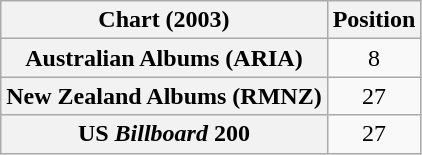<table class="wikitable sortable plainrowheaders">
<tr>
<th scope="col">Chart (2003)</th>
<th scope="col">Position</th>
</tr>
<tr>
<th scope="row">Australian Albums (ARIA)</th>
<td align="center">8</td>
</tr>
<tr>
<th scope="row">New Zealand Albums (RMNZ)</th>
<td align="center">27</td>
</tr>
<tr>
<th scope="row">US <em>Billboard</em> 200</th>
<td align="center">27</td>
</tr>
</table>
